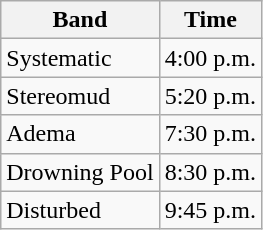<table class="wikitable">
<tr>
<th>Band</th>
<th>Time</th>
</tr>
<tr>
<td>Systematic</td>
<td>4:00 p.m.</td>
</tr>
<tr>
<td>Stereomud</td>
<td>5:20 p.m.</td>
</tr>
<tr>
<td>Adema</td>
<td>7:30 p.m.</td>
</tr>
<tr>
<td>Drowning Pool</td>
<td>8:30 p.m.</td>
</tr>
<tr>
<td>Disturbed</td>
<td>9:45 p.m.</td>
</tr>
</table>
